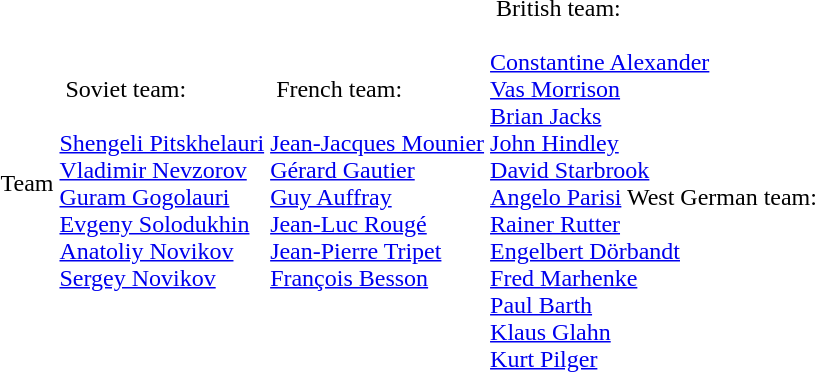<table>
<tr>
<td>Team</td>
<td> Soviet team:<br><br><a href='#'>Shengeli Pitskhelauri</a><br>
<a href='#'>Vladimir Nevzorov</a><br>
<a href='#'>Guram Gogolauri</a><br>
<a href='#'>Evgeny Solodukhin</a><br>
<a href='#'>Anatoliy Novikov</a><br>
<a href='#'>Sergey Novikov</a></td>
<td> French team:<br><br><a href='#'>Jean-Jacques Mounier</a><br>
<a href='#'>Gérard Gautier</a><br>
<a href='#'>Guy Auffray</a><br>
<a href='#'>Jean-Luc Rougé</a><br>
<a href='#'>Jean-Pierre Tripet</a><br>
<a href='#'>François Besson</a></td>
<td> British team:<br><br><a href='#'>Constantine Alexander</a><br>
<a href='#'>Vas Morrison</a><br>
<a href='#'>Brian Jacks</a><br>
<a href='#'>John Hindley</a><br>
<a href='#'>David Starbrook</a><br>
<a href='#'>Angelo Parisi</a> West German team:<br>
<a href='#'>Rainer Rutter</a><br>
<a href='#'>Engelbert Dörbandt</a><br>
<a href='#'>Fred Marhenke</a><br>
<a href='#'>Paul Barth</a><br>
<a href='#'>Klaus Glahn</a><br>
<a href='#'>Kurt Pilger</a></td>
</tr>
</table>
